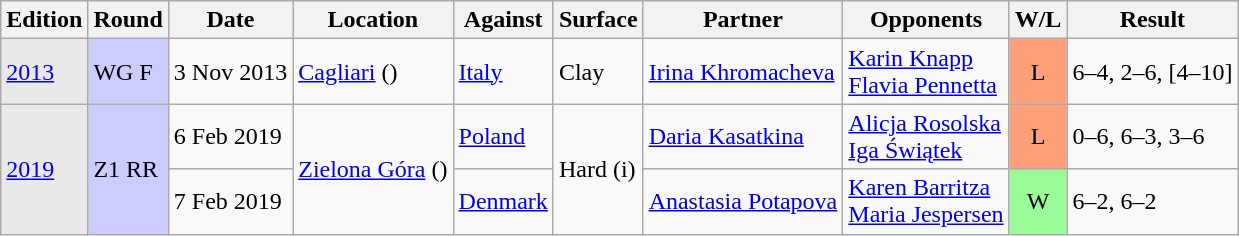<table class=wikitable>
<tr>
<th>Edition</th>
<th>Round</th>
<th>Date</th>
<th>Location</th>
<th>Against</th>
<th>Surface</th>
<th>Partner</th>
<th>Opponents</th>
<th>W/L</th>
<th>Result</th>
</tr>
<tr>
<td bgcolor=#e9e9e9><a href='#'>2013</a></td>
<td bgcolor=#ccf>WG F</td>
<td>3 Nov 2013</td>
<td><a href='#'>Cagliari</a> ()</td>
<td> <a href='#'>Italy</a></td>
<td>Clay</td>
<td><a href='#'>Irina Khromacheva</a></td>
<td><a href='#'>Karin Knapp</a> <br> <a href='#'>Flavia Pennetta</a></td>
<td align=center bgcolor=FFA07A>L</td>
<td>6–4, 2–6, [4–10]</td>
</tr>
<tr>
<td rowspan="2" style="background:#e9e9e9;"><a href='#'>2019</a></td>
<td bgcolor=#ccf rowspan=2>Z1 RR</td>
<td>6 Feb 2019</td>
<td rowspan="2"><a href='#'>Zielona Góra</a> ()</td>
<td> <a href='#'>Poland</a></td>
<td rowspan=2>Hard (i)</td>
<td><a href='#'>Daria Kasatkina</a></td>
<td><a href='#'>Alicja Rosolska</a> <br> <a href='#'>Iga Świątek</a></td>
<td align=center bgcolor=FFA07A>L</td>
<td>0–6, 6–3, 3–6</td>
</tr>
<tr>
<td>7 Feb 2019</td>
<td> <a href='#'>Denmark</a></td>
<td><a href='#'>Anastasia Potapova</a></td>
<td><a href='#'>Karen Barritza</a> <br> <a href='#'>Maria Jespersen</a></td>
<td align=center bgcolor=98FB98>W</td>
<td>6–2, 6–2</td>
</tr>
</table>
